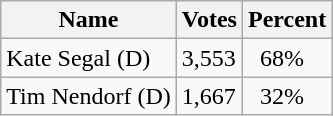<table class="wikitable">
<tr>
<th>Name</th>
<th>Votes</th>
<th>Percent</th>
</tr>
<tr>
<td>Kate Segal (D)</td>
<td>3,553</td>
<td>  68%</td>
</tr>
<tr>
<td>Tim Nendorf (D)</td>
<td>1,667</td>
<td>  32%</td>
</tr>
</table>
